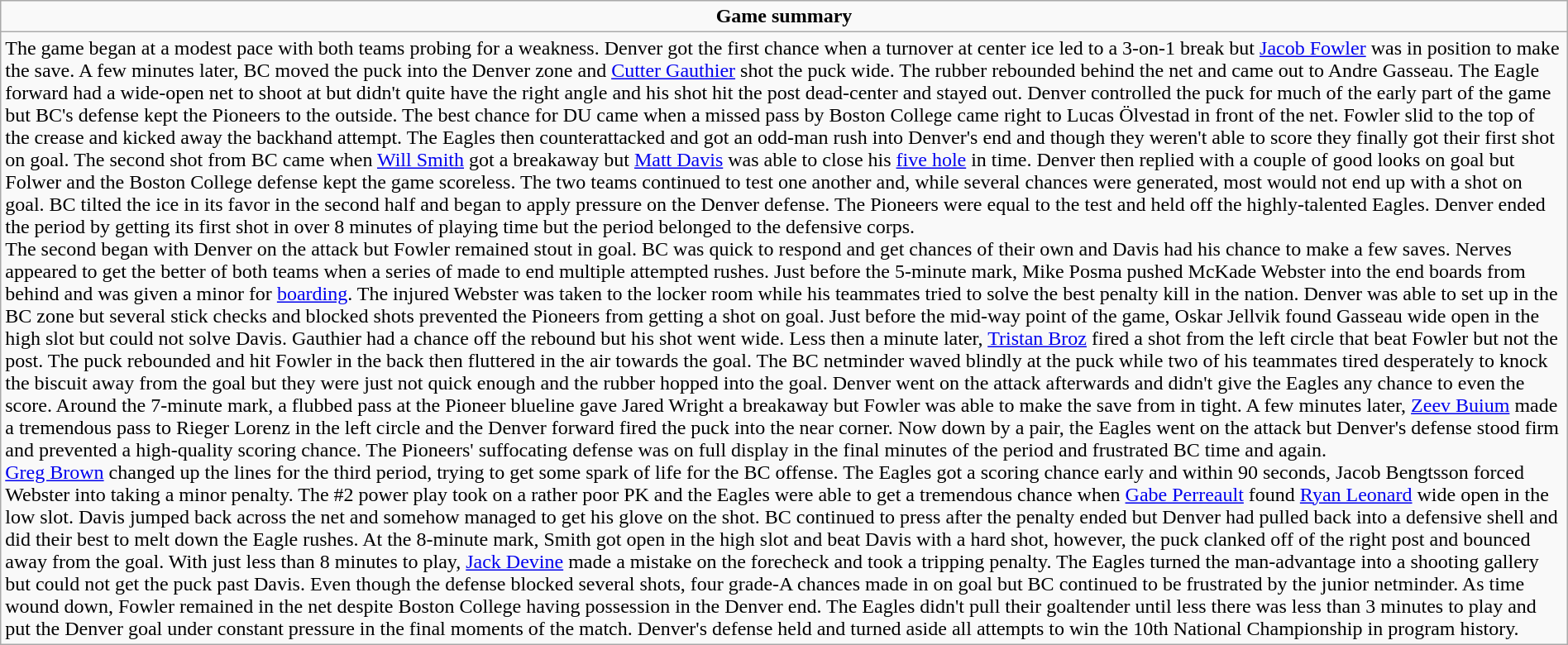<table role="presentation" class="wikitable mw-collapsible autocollapse" width=100%>
<tr>
<td align=center><strong>Game summary</strong></td>
</tr>
<tr>
<td>The game began at a modest pace with both teams probing for a weakness. Denver got the first chance when a turnover at center ice led to a 3-on-1 break but <a href='#'>Jacob Fowler</a> was in position to make the save. A few minutes later, BC moved the puck into the Denver zone and <a href='#'>Cutter Gauthier</a> shot the puck wide. The rubber rebounded behind the net and came out to Andre Gasseau. The Eagle forward had a wide-open net to shoot at but didn't quite have the right angle and his shot hit the post dead-center and stayed out. Denver controlled the puck for much of the early part of the game but BC's defense kept the Pioneers to the outside. The best chance for DU came when a missed pass by Boston College came right to Lucas Ölvestad in front of the net. Fowler slid to the top of the crease and kicked away the backhand attempt. The Eagles then counterattacked and got an odd-man rush into Denver's end and though they weren't able to score they finally got their first shot on goal. The second shot from BC came when <a href='#'>Will Smith</a> got a breakaway but <a href='#'>Matt Davis</a> was able to close his <a href='#'>five hole</a> in time. Denver then replied with a couple of good looks on goal but Folwer and the Boston College defense kept the game scoreless.  The two teams continued to test one another and, while several chances were generated, most would not end up with a shot on goal. BC tilted the ice in its favor in the second half and began to apply pressure on the Denver defense. The Pioneers were equal to the test and held off the highly-talented Eagles. Denver ended the period by getting its first shot in over 8 minutes of playing time but the period belonged to the defensive corps.<br>The second began with Denver on the attack but Fowler remained stout in goal. BC was quick to respond and get chances of their own and Davis had his chance to make a few saves. Nerves appeared to get the better of both teams when a series of made to end multiple attempted rushes. Just before the 5-minute mark, Mike Posma pushed McKade Webster into the end boards from behind and was given a minor for <a href='#'>boarding</a>. The injured Webster was taken to the locker room while his teammates tried to solve the best penalty kill in the nation. Denver was able to set up in the BC zone but several stick checks and blocked shots prevented the Pioneers from getting a shot on goal.  Just before the mid-way point of the game, Oskar Jellvik found Gasseau wide open in the high slot but could not solve Davis. Gauthier had a chance off the rebound but his shot went wide. Less then a minute later, <a href='#'>Tristan Broz</a> fired a shot from the left circle that beat Fowler but not the post. The puck rebounded and hit Fowler in the back then fluttered in the air towards the goal. The BC netminder waved blindly at the puck while two of his teammates tired desperately to knock the biscuit away from the goal but they were just not quick enough and the rubber hopped into the goal. Denver went on the attack afterwards and didn't give the Eagles any chance to even the score. Around the 7-minute mark, a flubbed pass at the Pioneer blueline gave Jared Wright a breakaway but Fowler was able to make the save from in tight. A few minutes later, <a href='#'>Zeev Buium</a> made a tremendous pass to Rieger Lorenz in the left circle and the Denver forward fired the puck into the near corner. Now down by a pair, the Eagles went on the attack but Denver's defense stood firm and prevented a high-quality scoring chance. The Pioneers' suffocating defense was on full display in the final minutes of the period and frustrated BC time and again.<br><a href='#'>Greg Brown</a> changed up the lines for the third period, trying to get some spark of life for the BC offense. The Eagles got a scoring chance early and within 90 seconds, Jacob Bengtsson forced Webster into taking a minor penalty. The #2 power play took on a rather poor PK and the Eagles were able to get a tremendous chance when <a href='#'>Gabe Perreault</a> found <a href='#'>Ryan Leonard</a> wide open in the low slot. Davis jumped back across the net and somehow managed to get his glove on the shot. BC continued to press after the penalty ended but Denver had pulled back into a defensive shell and did their best to melt down the Eagle rushes. At the 8-minute mark, Smith got open in the high slot and beat Davis with a hard shot, however, the puck clanked off of the right post and bounced away from the goal. With just less than 8 minutes to play, <a href='#'>Jack Devine</a> made a mistake on the forecheck and took a tripping penalty. The Eagles turned the man-advantage into a shooting gallery but could not get the puck past Davis. Even though the defense blocked several shots, four grade-A chances made in on goal but BC continued to be frustrated by the junior netminder. As time wound down, Fowler remained in the net despite Boston College having possession in the Denver end. The Eagles didn't pull their goaltender until less there was less than 3 minutes to play and put the Denver goal under constant pressure in the final moments of the match. Denver's defense held and turned aside all attempts to win the 10th National Championship in program history.</td>
</tr>
</table>
